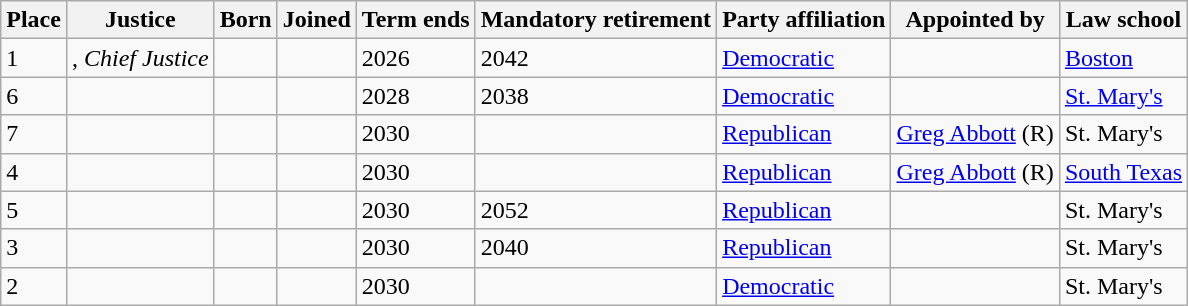<table class="wikitable sortable">
<tr>
<th>Place</th>
<th>Justice</th>
<th>Born</th>
<th>Joined</th>
<th>Term ends</th>
<th>Mandatory retirement</th>
<th>Party affiliation</th>
<th>Appointed by</th>
<th>Law school</th>
</tr>
<tr>
<td>1</td>
<td>, <em>Chief Justice</em></td>
<td></td>
<td></td>
<td>2026</td>
<td>2042</td>
<td><a href='#'>Democratic</a></td>
<td></td>
<td><a href='#'>Boston</a></td>
</tr>
<tr>
<td>6</td>
<td></td>
<td></td>
<td></td>
<td>2028</td>
<td>2038</td>
<td><a href='#'>Democratic</a></td>
<td></td>
<td><a href='#'>St. Mary's</a></td>
</tr>
<tr>
<td>7</td>
<td></td>
<td align="center"></td>
<td></td>
<td>2030</td>
<td align="center"></td>
<td><a href='#'>Republican</a></td>
<td><a href='#'>Greg Abbott</a> (R)</td>
<td>St. Mary's</td>
</tr>
<tr>
<td>4</td>
<td></td>
<td></td>
<td></td>
<td>2030</td>
<td align="center"></td>
<td><a href='#'>Republican</a></td>
<td><a href='#'>Greg Abbott</a> (R)</td>
<td><a href='#'>South Texas</a></td>
</tr>
<tr>
<td>5</td>
<td></td>
<td></td>
<td></td>
<td>2030</td>
<td>2052</td>
<td><a href='#'>Republican</a></td>
<td></td>
<td>St. Mary's</td>
</tr>
<tr>
<td>3</td>
<td></td>
<td></td>
<td></td>
<td>2030</td>
<td>2040</td>
<td><a href='#'>Republican</a></td>
<td></td>
<td>St. Mary's</td>
</tr>
<tr>
<td>2</td>
<td></td>
<td align="center"></td>
<td></td>
<td>2030</td>
<td align="center"></td>
<td><a href='#'>Democratic</a></td>
<td></td>
<td>St. Mary's</td>
</tr>
</table>
